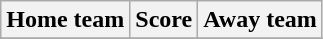<table class="wikitable" style="text-align: center">
<tr>
<th>Home team</th>
<th>Score</th>
<th>Away team</th>
</tr>
<tr>
</tr>
</table>
